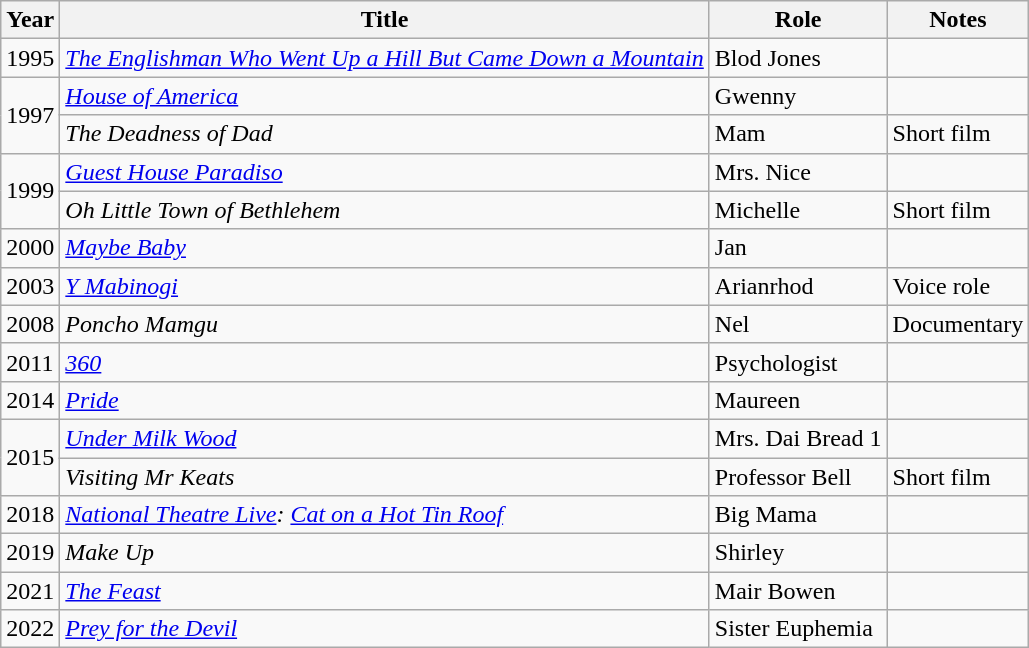<table class="wikitable sortable">
<tr>
<th>Year</th>
<th>Title</th>
<th>Role</th>
<th class="unsortable">Notes</th>
</tr>
<tr>
<td>1995</td>
<td><a href='#'><em>The Englishman Who Went Up a Hill But Came Down a Mountain</em></a></td>
<td>Blod Jones</td>
<td></td>
</tr>
<tr>
<td rowspan="2">1997</td>
<td><em><a href='#'>House of America</a></em></td>
<td>Gwenny</td>
<td></td>
</tr>
<tr>
<td><em>The Deadness of Dad</em></td>
<td>Mam</td>
<td>Short film</td>
</tr>
<tr>
<td rowspan="2">1999</td>
<td><em><a href='#'>Guest House Paradiso</a></em></td>
<td>Mrs. Nice</td>
<td></td>
</tr>
<tr>
<td><em>Oh Little Town of Bethlehem</em></td>
<td>Michelle</td>
<td>Short film</td>
</tr>
<tr>
<td>2000</td>
<td><a href='#'><em>Maybe Baby</em></a></td>
<td>Jan</td>
<td></td>
</tr>
<tr>
<td>2003</td>
<td><em><a href='#'>Y Mabinogi</a></em></td>
<td>Arianrhod</td>
<td>Voice role</td>
</tr>
<tr>
<td>2008</td>
<td><em>Poncho Mamgu</em></td>
<td>Nel</td>
<td>Documentary</td>
</tr>
<tr>
<td>2011</td>
<td><a href='#'><em>360</em></a></td>
<td>Psychologist</td>
<td></td>
</tr>
<tr>
<td>2014</td>
<td><a href='#'><em>Pride</em></a></td>
<td>Maureen</td>
<td></td>
</tr>
<tr>
<td rowspan="2">2015</td>
<td><a href='#'><em>Under Milk Wood</em></a></td>
<td>Mrs. Dai Bread 1</td>
<td></td>
</tr>
<tr>
<td><em>Visiting Mr Keats</em></td>
<td>Professor Bell</td>
<td>Short film</td>
</tr>
<tr>
<td>2018</td>
<td><em><a href='#'>National Theatre Live</a>: <a href='#'>Cat on a Hot Tin Roof</a></em></td>
<td>Big Mama</td>
<td></td>
</tr>
<tr>
<td>2019</td>
<td><em>Make Up</em></td>
<td>Shirley</td>
<td></td>
</tr>
<tr>
<td>2021</td>
<td><em><a href='#'>The Feast</a></em></td>
<td>Mair Bowen</td>
<td></td>
</tr>
<tr>
<td>2022</td>
<td><em><a href='#'>Prey for the Devil</a></em></td>
<td>Sister Euphemia</td>
<td></td>
</tr>
</table>
